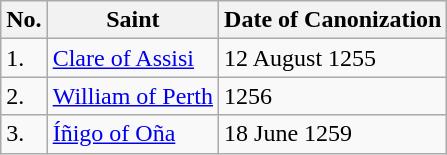<table class="wikitable">
<tr>
<th>No.</th>
<th>Saint</th>
<th>Date of Canonization</th>
</tr>
<tr>
<td>1.</td>
<td><a href='#'>Clare of Assisi</a></td>
<td>12 August 1255</td>
</tr>
<tr>
<td>2.</td>
<td><a href='#'>William of Perth</a></td>
<td>1256</td>
</tr>
<tr>
<td>3.</td>
<td><a href='#'>Íñigo of Oña</a></td>
<td>18 June 1259</td>
</tr>
</table>
